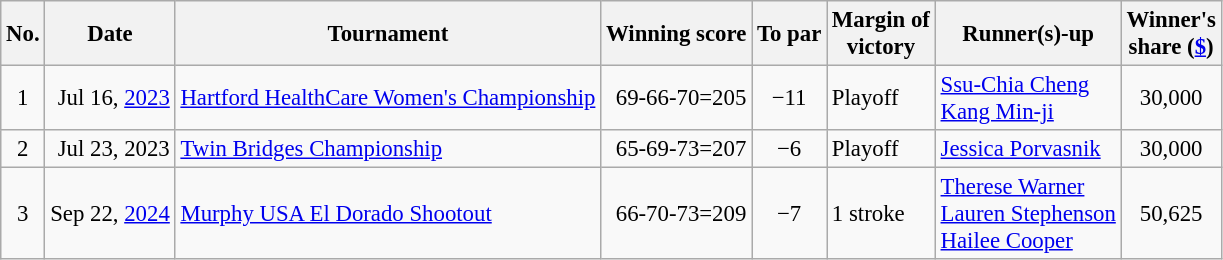<table class="wikitable" style="font-size:95%;">
<tr>
<th>No.</th>
<th>Date</th>
<th>Tournament</th>
<th>Winning score</th>
<th>To par</th>
<th>Margin of<br>victory</th>
<th>Runner(s)-up</th>
<th>Winner's<br>share (<a href='#'>$</a>)</th>
</tr>
<tr>
<td align=center>1</td>
<td align=right>Jul 16, <a href='#'>2023</a></td>
<td><a href='#'>Hartford HealthCare Women's Championship</a></td>
<td align=right>69-66-70=205</td>
<td align=center>−11</td>
<td>Playoff</td>
<td> <a href='#'>Ssu-Chia Cheng</a><br> <a href='#'>Kang Min-ji</a></td>
<td align=center>30,000</td>
</tr>
<tr>
<td align=center>2</td>
<td align=right>Jul 23, 2023</td>
<td><a href='#'>Twin Bridges Championship</a></td>
<td align=right>65-69-73=207</td>
<td align=center>−6</td>
<td>Playoff</td>
<td> <a href='#'>Jessica Porvasnik</a></td>
<td align=center>30,000</td>
</tr>
<tr>
<td align=center>3</td>
<td align=right>Sep 22, <a href='#'>2024</a></td>
<td><a href='#'>Murphy USA El Dorado Shootout</a></td>
<td align=right>66-70-73=209</td>
<td align=center>−7</td>
<td>1 stroke</td>
<td> <a href='#'>Therese Warner</a><br> <a href='#'>Lauren Stephenson</a><br> <a href='#'>Hailee Cooper</a></td>
<td align=center>50,625</td>
</tr>
</table>
